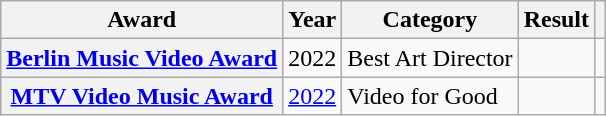<table class="wikitable sortable plainrowheaders">
<tr>
<th scope="col">Award</th>
<th scope="col">Year</th>
<th scope="col">Category</th>
<th scope="col">Result</th>
<th scope="col"></th>
</tr>
<tr>
<th scope="row"><a href='#'>Berlin Music Video Award</a></th>
<td style="text-align:center;">2022</td>
<td>Best Art Director</td>
<td></td>
<td align="center"> </td>
</tr>
<tr>
<th scope="row"><a href='#'>MTV Video Music Award</a></th>
<td style="text-align:center;"><a href='#'>2022</a></td>
<td>Video for Good</td>
<td></td>
<td align="center"></td>
</tr>
</table>
